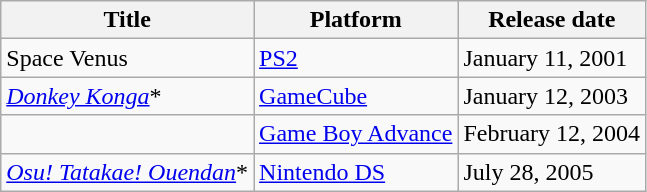<table class="wikitable">
<tr>
<th>Title</th>
<th>Platform</th>
<th>Release date</th>
</tr>
<tr>
<td>Space Venus</td>
<td><a href='#'>PS2</a></td>
<td>January 11, 2001</td>
</tr>
<tr>
<td><em><a href='#'>Donkey Konga</a></em>*</td>
<td><a href='#'>GameCube</a></td>
<td>January 12, 2003</td>
</tr>
<tr>
<td></td>
<td><a href='#'>Game Boy Advance</a></td>
<td>February 12, 2004</td>
</tr>
<tr>
<td><em><a href='#'>Osu! Tatakae! Ouendan</a></em>*</td>
<td><a href='#'>Nintendo DS</a></td>
<td>July 28, 2005</td>
</tr>
</table>
